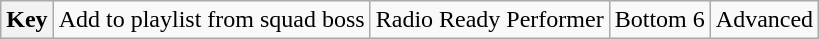<table class="wikitable">
<tr>
<th>Key</th>
<td> Add to playlist from squad boss</td>
<td> Radio Ready Performer</td>
<td> Bottom 6</td>
<td> Advanced</td>
</tr>
</table>
